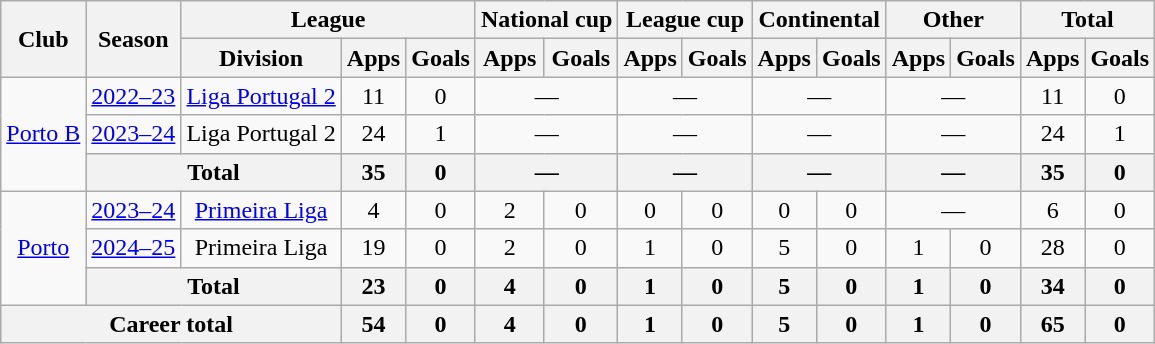<table class="wikitable" style="text-align: center">
<tr>
<th rowspan="2">Club</th>
<th rowspan="2">Season</th>
<th colspan="3">League</th>
<th colspan="2">National cup</th>
<th colspan="2">League cup</th>
<th colspan="2">Continental</th>
<th colspan="2">Other</th>
<th colspan="2">Total</th>
</tr>
<tr>
<th>Division</th>
<th>Apps</th>
<th>Goals</th>
<th>Apps</th>
<th>Goals</th>
<th>Apps</th>
<th>Goals</th>
<th>Apps</th>
<th>Goals</th>
<th>Apps</th>
<th>Goals</th>
<th>Apps</th>
<th>Goals</th>
</tr>
<tr>
<td rowspan="3"><a href='#'>Porto B</a></td>
<td><a href='#'>2022–23</a></td>
<td><a href='#'>Liga Portugal 2</a></td>
<td>11</td>
<td>0</td>
<td colspan="2">—</td>
<td colspan="2">—</td>
<td colspan="2">—</td>
<td colspan="2">—</td>
<td>11</td>
<td>0</td>
</tr>
<tr>
<td><a href='#'>2023–24</a></td>
<td>Liga Portugal 2</td>
<td>24</td>
<td>1</td>
<td colspan="2">—</td>
<td colspan="2">—</td>
<td colspan="2">—</td>
<td colspan="2">—</td>
<td>24</td>
<td>1</td>
</tr>
<tr>
<th colspan="2">Total</th>
<th>35</th>
<th>0</th>
<th colspan="2">—</th>
<th colspan="2">—</th>
<th colspan="2">—</th>
<th colspan="2">—</th>
<th>35</th>
<th>0</th>
</tr>
<tr>
<td rowspan="3"><a href='#'>Porto</a></td>
<td><a href='#'>2023–24</a></td>
<td><a href='#'>Primeira Liga</a></td>
<td>4</td>
<td>0</td>
<td>2</td>
<td>0</td>
<td>0</td>
<td>0</td>
<td>0</td>
<td>0</td>
<td colspan="2">—</td>
<td>6</td>
<td>0</td>
</tr>
<tr>
<td><a href='#'>2024–25</a></td>
<td>Primeira Liga</td>
<td>19</td>
<td>0</td>
<td>2</td>
<td>0</td>
<td>1</td>
<td>0</td>
<td>5</td>
<td>0</td>
<td>1</td>
<td>0</td>
<td>28</td>
<td>0</td>
</tr>
<tr>
<th colspan="2">Total</th>
<th>23</th>
<th>0</th>
<th>4</th>
<th>0</th>
<th>1</th>
<th>0</th>
<th>5</th>
<th>0</th>
<th>1</th>
<th>0</th>
<th>34</th>
<th>0</th>
</tr>
<tr>
<th colspan="3">Career total</th>
<th>54</th>
<th>0</th>
<th>4</th>
<th>0</th>
<th>1</th>
<th>0</th>
<th>5</th>
<th>0</th>
<th>1</th>
<th>0</th>
<th>65</th>
<th>0</th>
</tr>
</table>
